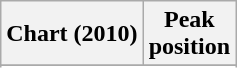<table class="wikitable sortable plainrowheaders">
<tr>
<th>Chart (2010)</th>
<th>Peak<br>position</th>
</tr>
<tr>
</tr>
<tr>
</tr>
<tr>
</tr>
<tr>
</tr>
<tr>
</tr>
<tr>
</tr>
<tr>
</tr>
<tr>
</tr>
</table>
